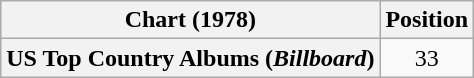<table class="wikitable plainrowheaders" style="text-align:center">
<tr>
<th scope="col">Chart (1978)</th>
<th scope="col">Position</th>
</tr>
<tr>
<th scope="row">US Top Country Albums (<em>Billboard</em>)</th>
<td>33</td>
</tr>
</table>
